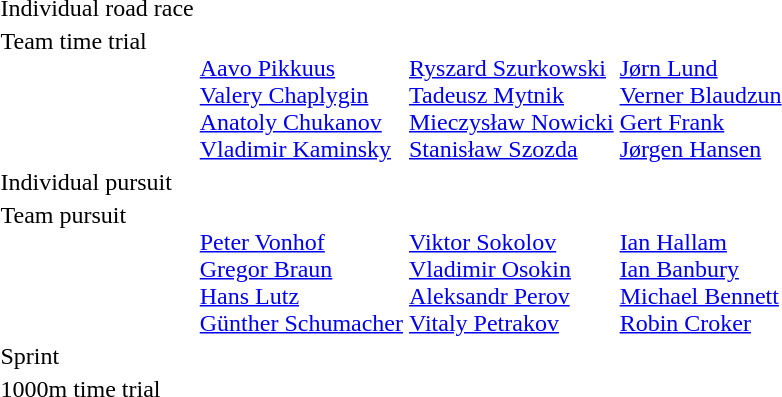<table>
<tr valign="top">
<td>Individual road race<br></td>
<td></td>
<td></td>
<td></td>
</tr>
<tr valign="top">
<td>Team time trial<br></td>
<td><br><a href='#'>Aavo Pikkuus</a><br><a href='#'>Valery Chaplygin</a><br><a href='#'>Anatoly Chukanov</a><br><a href='#'>Vladimir Kaminsky</a></td>
<td><br><a href='#'>Ryszard Szurkowski</a><br><a href='#'>Tadeusz Mytnik</a><br><a href='#'>Mieczysław Nowicki</a><br><a href='#'>Stanisław Szozda</a></td>
<td><br><a href='#'>Jørn Lund</a><br><a href='#'>Verner Blaudzun</a><br><a href='#'>Gert Frank</a><br><a href='#'>Jørgen Hansen</a></td>
</tr>
<tr>
<td>Individual pursuit<br></td>
<td></td>
<td></td>
<td></td>
</tr>
<tr valign="top">
<td>Team pursuit<br></td>
<td><br><a href='#'>Peter Vonhof</a><br><a href='#'>Gregor Braun</a><br><a href='#'>Hans Lutz</a><br><a href='#'>Günther Schumacher</a></td>
<td><br><a href='#'>Viktor Sokolov</a><br><a href='#'>Vladimir Osokin</a><br><a href='#'>Aleksandr Perov</a><br><a href='#'>Vitaly Petrakov</a></td>
<td><br><a href='#'>Ian Hallam</a><br><a href='#'>Ian Banbury</a><br><a href='#'>Michael Bennett</a><br><a href='#'>Robin Croker</a></td>
</tr>
<tr>
<td>Sprint<br></td>
<td></td>
<td></td>
<td></td>
</tr>
<tr>
<td>1000m time trial<br></td>
<td></td>
<td></td>
<td></td>
</tr>
</table>
